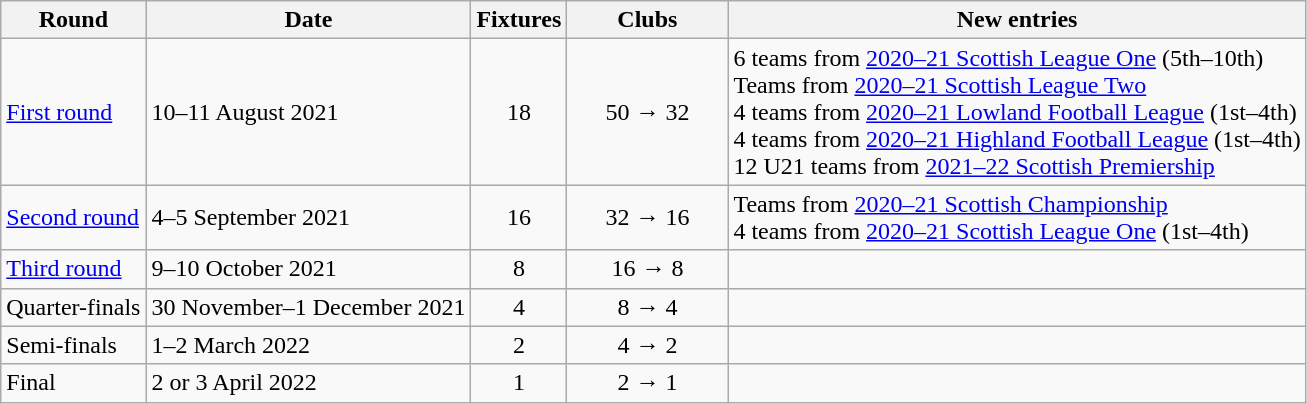<table class="wikitable">
<tr>
<th>Round</th>
<th>Date</th>
<th>Fixtures</th>
<th width=100>Clubs</th>
<th>New entries</th>
</tr>
<tr align=center>
<td align=left><a href='#'>First round</a></td>
<td align=left>10–11 August 2021</td>
<td>18</td>
<td>50 → 32</td>
<td align=left>6 teams from <a href='#'>2020–21 Scottish League One</a> (5th–10th)<br>Teams from <a href='#'>2020–21 Scottish League Two</a><br>4 teams from <a href='#'>2020–21 Lowland Football League</a> (1st–4th)<br>4 teams from <a href='#'>2020–21 Highland Football League</a> (1st–4th)<br>12 U21 teams from <a href='#'>2021–22 Scottish Premiership</a></td>
</tr>
<tr align=center>
<td align=left><a href='#'>Second round</a></td>
<td align=left>4–5 September 2021</td>
<td>16</td>
<td>32 → 16</td>
<td align=left>Teams from <a href='#'>2020–21 Scottish Championship</a><br>4 teams from <a href='#'>2020–21 Scottish League One</a> (1st–4th)</td>
</tr>
<tr align=center>
<td align=left><a href='#'>Third round</a></td>
<td align=left>9–10 October 2021</td>
<td>8</td>
<td>16 → 8</td>
<td></td>
</tr>
<tr align=center>
<td align=left>Quarter-finals</td>
<td align=left>30 November–1 December 2021</td>
<td>4</td>
<td>8 → 4</td>
<td></td>
</tr>
<tr align=center>
<td align=left>Semi-finals</td>
<td align=left>1–2 March 2022</td>
<td>2</td>
<td>4 → 2</td>
<td></td>
</tr>
<tr align=center>
<td align=left>Final</td>
<td align=left>2 or 3 April 2022</td>
<td>1</td>
<td>2 → 1</td>
<td></td>
</tr>
</table>
